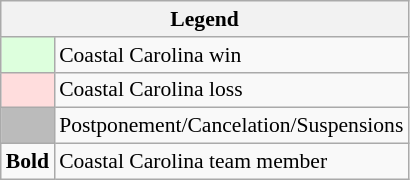<table class="wikitable" style="font-size:90%">
<tr>
<th colspan="2">Legend</th>
</tr>
<tr>
<td bgcolor="#ddffdd"> </td>
<td>Coastal Carolina win</td>
</tr>
<tr>
<td bgcolor="#ffdddd"> </td>
<td>Coastal Carolina loss</td>
</tr>
<tr>
<td bgcolor="#bbbbbb"> </td>
<td>Postponement/Cancelation/Suspensions</td>
</tr>
<tr>
<td><strong>Bold</strong></td>
<td>Coastal Carolina team member</td>
</tr>
</table>
